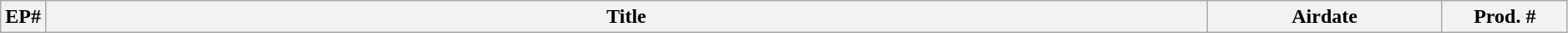<table class="wikitable plainrowheaders" width="99%">
<tr>
<th width="2%">EP#</th>
<th>Title</th>
<th width="15%">Airdate</th>
<th width="8%">Prod. #<br>
























</th>
</tr>
</table>
